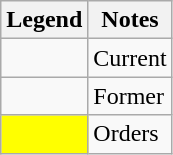<table class="wikitable">
<tr>
<th>Legend</th>
<th>Notes</th>
</tr>
<tr>
<td></td>
<td>Current</td>
</tr>
<tr>
<td></td>
<td>Former</td>
</tr>
<tr>
<td style="background:yellow;"></td>
<td>Orders</td>
</tr>
</table>
